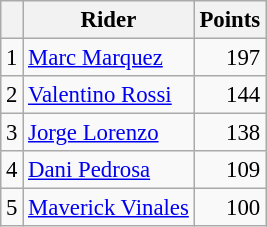<table class="wikitable" style="font-size: 95%;">
<tr>
<th></th>
<th>Rider</th>
<th>Points</th>
</tr>
<tr>
<td align=center>1</td>
<td> <a href='#'>Marc Marquez</a></td>
<td align=right>197</td>
</tr>
<tr>
<td align=center>2</td>
<td> <a href='#'>Valentino Rossi</a></td>
<td align=right>144</td>
</tr>
<tr>
<td align=center>3</td>
<td> <a href='#'>Jorge Lorenzo</a></td>
<td align=right>138</td>
</tr>
<tr>
<td align=center>4</td>
<td> <a href='#'>Dani Pedrosa</a></td>
<td align=right>109</td>
</tr>
<tr>
<td align=center>5</td>
<td> <a href='#'>Maverick Vinales</a></td>
<td align=right>100</td>
</tr>
</table>
